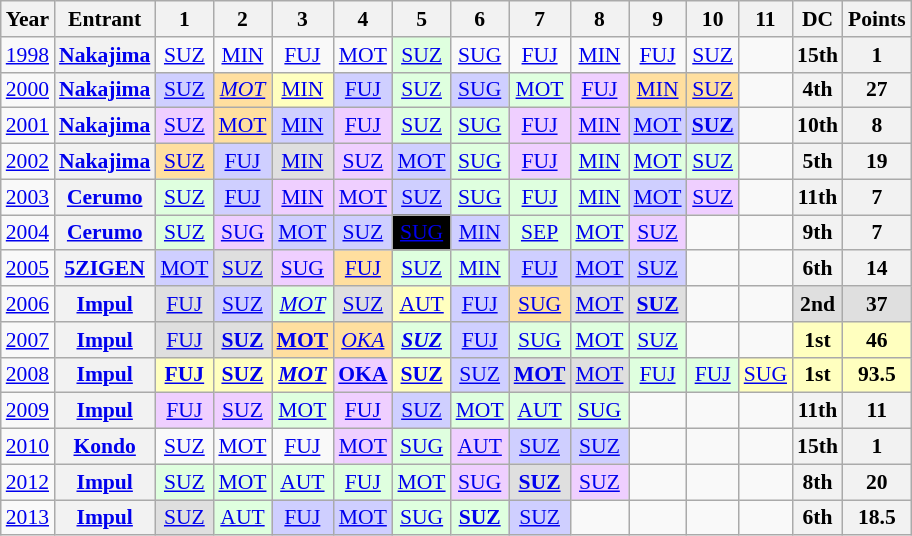<table class="wikitable" style="text-align:center; font-size:90%">
<tr>
<th>Year</th>
<th>Entrant</th>
<th>1</th>
<th>2</th>
<th>3</th>
<th>4</th>
<th>5</th>
<th>6</th>
<th>7</th>
<th>8</th>
<th>9</th>
<th>10</th>
<th>11</th>
<th>DC</th>
<th>Points</th>
</tr>
<tr>
<td><a href='#'>1998</a></td>
<th><a href='#'>Nakajima</a></th>
<td><a href='#'>SUZ</a></td>
<td><a href='#'>MIN</a></td>
<td><a href='#'>FUJ</a></td>
<td><a href='#'>MOT</a></td>
<td style="background:#DFFFDF;"><a href='#'>SUZ</a><br></td>
<td><a href='#'>SUG</a></td>
<td><a href='#'>FUJ</a></td>
<td><a href='#'>MIN</a></td>
<td><a href='#'>FUJ</a></td>
<td><a href='#'>SUZ</a></td>
<td></td>
<th>15th</th>
<th>1</th>
</tr>
<tr>
<td><a href='#'>2000</a></td>
<th><a href='#'>Nakajima</a></th>
<td style="background:#CFCFFF;"><a href='#'>SUZ</a><br></td>
<td style="background:#FFDF9F;"><em><a href='#'>MOT</a></em><br></td>
<td style="background:#FFFFBF;"><a href='#'>MIN</a><br></td>
<td style="background:#CFCFFF;"><a href='#'>FUJ</a><br></td>
<td style="background:#DFFFDF;"><a href='#'>SUZ</a><br></td>
<td style="background:#CFCFFF;"><a href='#'>SUG</a><br></td>
<td style="background:#DFFFDF;"><a href='#'>MOT</a><br></td>
<td style="background:#EFCFFF;"><a href='#'>FUJ</a><br></td>
<td style="background:#FFDF9F;"><a href='#'>MIN</a><br></td>
<td style="background:#FFDF9F;"><a href='#'>SUZ</a><br></td>
<td></td>
<th>4th</th>
<th>27</th>
</tr>
<tr>
<td><a href='#'>2001</a></td>
<th><a href='#'>Nakajima</a></th>
<td style="background:#EFCFFF;"><a href='#'>SUZ</a><br></td>
<td style="background:#FFDF9F;"><a href='#'>MOT</a><br></td>
<td style="background:#CFCFFF;"><a href='#'>MIN</a><br></td>
<td style="background:#EFCFFF;"><a href='#'>FUJ</a><br></td>
<td style="background:#DFFFDF;"><a href='#'>SUZ</a><br></td>
<td style="background:#DFFFDF;"><a href='#'>SUG</a><br></td>
<td style="background:#EFCFFF;"><a href='#'>FUJ</a><br></td>
<td style="background:#EFCFFF;"><a href='#'>MIN</a><br></td>
<td style="background:#CFCFFF;"><a href='#'>MOT</a><br></td>
<td style="background:#CFCFFF;"><strong><a href='#'>SUZ</a></strong><br></td>
<td></td>
<th>10th</th>
<th>8</th>
</tr>
<tr>
<td><a href='#'>2002</a></td>
<th><a href='#'>Nakajima</a></th>
<td style="background:#FFDF9F;"><a href='#'>SUZ</a><br></td>
<td style="background:#CFCFFF;"><a href='#'>FUJ</a><br></td>
<td style="background:#DFDFDF;"><a href='#'>MIN</a><br></td>
<td style="background:#EFCFFF;"><a href='#'>SUZ</a><br></td>
<td style="background:#CFCFFF;"><a href='#'>MOT</a><br></td>
<td style="background:#DFFFDF;"><a href='#'>SUG</a><br></td>
<td style="background:#EFCFFF;"><a href='#'>FUJ</a><br></td>
<td style="background:#DFFFDF;"><a href='#'>MIN</a><br></td>
<td style="background:#DFFFDF;"><a href='#'>MOT</a><br></td>
<td style="background:#DFFFDF;"><a href='#'>SUZ</a><br></td>
<td></td>
<th>5th</th>
<th>19</th>
</tr>
<tr>
<td><a href='#'>2003</a></td>
<th><a href='#'>Cerumo</a></th>
<td style="background:#DFFFDF;"><a href='#'>SUZ</a><br></td>
<td style="background:#CFCFFF;"><a href='#'>FUJ</a><br></td>
<td style="background:#EFCFFF;"><a href='#'>MIN</a><br></td>
<td style="background:#EFCFFF;"><a href='#'>MOT</a><br></td>
<td style="background:#CFCFFF;"><a href='#'>SUZ</a><br></td>
<td style="background:#DFFFDF;"><a href='#'>SUG</a><br></td>
<td style="background:#DFFFDF;"><a href='#'>FUJ</a><br></td>
<td style="background:#DFFFDF;"><a href='#'>MIN</a><br></td>
<td style="background:#CFCFFF;"><a href='#'>MOT</a><br></td>
<td style="background:#EFCFFF;"><a href='#'>SUZ</a><br></td>
<td></td>
<th>11th</th>
<th>7</th>
</tr>
<tr>
<td><a href='#'>2004</a></td>
<th><a href='#'>Cerumo</a></th>
<td style="background:#DFFFDF;"><a href='#'>SUZ</a><br></td>
<td style="background:#EFCFFF;"><a href='#'>SUG</a><br></td>
<td style="background:#CFCFFF;"><a href='#'>MOT</a><br></td>
<td style="background:#CFCFFF;"><a href='#'>SUZ</a><br></td>
<td style="background:#000; color:#fff;"><a href='#'><span>SUG</span></a><br></td>
<td style="background:#CFCFFF;"><a href='#'>MIN</a><br></td>
<td style="background:#DFFFDF;"><a href='#'>SEP</a><br></td>
<td style="background:#DFFFDF;"><a href='#'>MOT</a><br></td>
<td style="background:#EFCFFF;"><a href='#'>SUZ</a><br></td>
<td></td>
<td></td>
<th>9th</th>
<th>7</th>
</tr>
<tr>
<td><a href='#'>2005</a></td>
<th><a href='#'>5ZIGEN</a></th>
<td style="background:#CFCFFF;"><a href='#'>MOT</a><br></td>
<td style="background:#DFDFDF;"><a href='#'>SUZ</a><br></td>
<td style="background:#EFCFFF;"><a href='#'>SUG</a><br></td>
<td style="background:#FFDF9F;"><a href='#'>FUJ</a><br></td>
<td style="background:#DFFFDF;"><a href='#'>SUZ</a><br></td>
<td style="background:#DFFFDF;"><a href='#'>MIN</a><br></td>
<td style="background:#CFCFFF;"><a href='#'>FUJ</a><br></td>
<td style="background:#CFCFFF;"><a href='#'>MOT</a><br></td>
<td style="background:#CFCFFF;"><a href='#'>SUZ</a><br></td>
<td></td>
<td></td>
<th>6th</th>
<th>14</th>
</tr>
<tr>
<td><a href='#'>2006</a></td>
<th><a href='#'>Impul</a></th>
<td style="background:#DFDFDF;"><a href='#'>FUJ</a><br></td>
<td style="background:#CFCFFF;"><a href='#'>SUZ</a><br></td>
<td style="background:#DFFFDF;"><em><a href='#'>MOT</a></em><br></td>
<td style="background:#DFDFDF;"><a href='#'>SUZ</a><br></td>
<td style="background:#FFFFBF;"><a href='#'>AUT</a><br></td>
<td style="background:#CFCFFF;"><a href='#'>FUJ</a><br></td>
<td style="background:#FFDF9F;"><a href='#'>SUG</a><br></td>
<td style="background:#DFDFDF;"><a href='#'>MOT</a><br></td>
<td style="background:#DFDFDF;"><strong><a href='#'>SUZ</a></strong><br></td>
<td></td>
<td></td>
<td style="background:#DFDFDF;"><strong>2nd</strong></td>
<td style="background:#DFDFDF;"><strong>37</strong></td>
</tr>
<tr>
<td><a href='#'>2007</a></td>
<th><a href='#'>Impul</a></th>
<td style="background:#DFDFDF;"><a href='#'>FUJ</a><br></td>
<td style="background:#DFDFDF;"><strong><a href='#'>SUZ</a></strong><br></td>
<td style="background:#FFDF9F;"><strong><a href='#'>MOT</a></strong><br></td>
<td style="background:#FFDF9F;"><em><a href='#'>OKA</a></em><br></td>
<td style="background:#DFFFDF;"><strong><em><a href='#'>SUZ</a></em></strong><br></td>
<td style="background:#CFCFFF;"><a href='#'>FUJ</a><br></td>
<td style="background:#DFFFDF;"><a href='#'>SUG</a><br></td>
<td style="background:#DFFFDF;"><a href='#'>MOT</a><br></td>
<td style="background:#DFFFDF;"><a href='#'>SUZ</a><br></td>
<td></td>
<td></td>
<td style="background:#FFFFBF;"><strong>1st</strong></td>
<td style="background:#FFFFBF;"><strong>46</strong></td>
</tr>
<tr>
<td><a href='#'>2008</a></td>
<th><a href='#'>Impul</a></th>
<td style="background:#FFFFBF;"><strong><a href='#'>FUJ</a></strong><br></td>
<td style="background:#FFFFBF;"><strong><a href='#'>SUZ</a></strong><br></td>
<td style="background:#FFFFBF;"><strong><em><a href='#'>MOT</a></em></strong><br></td>
<td style="background:#EFCFFF;"><strong><a href='#'>OKA</a></strong><br></td>
<td style="background:#FFFFBF;"><strong><a href='#'>SUZ</a></strong><br></td>
<td style="background:#CFCFFF;"><a href='#'>SUZ</a><br></td>
<td style="background:#DFDFDF;"><strong><a href='#'>MOT</a></strong><br></td>
<td style="background:#DFDFDF;"><a href='#'>MOT</a><br></td>
<td style="background:#DFFFDF;"><a href='#'>FUJ</a><br></td>
<td style="background:#DFFFDF;"><a href='#'>FUJ</a><br></td>
<td style="background:#FFFFBF;"><a href='#'>SUG</a><br></td>
<td style="background:#FFFFBF;"><strong>1st</strong></td>
<td style="background:#FFFFBF;"><strong>93.5</strong></td>
</tr>
<tr>
<td><a href='#'>2009</a></td>
<th><a href='#'>Impul</a></th>
<td style="background:#EFCFFF;"><a href='#'>FUJ</a><br></td>
<td style="background:#EFCFFF;"><a href='#'>SUZ</a><br></td>
<td style="background:#DFFFDF;"><a href='#'>MOT</a><br></td>
<td style="background:#EFCFFF;"><a href='#'>FUJ</a><br></td>
<td style="background:#CFCFFF;"><a href='#'>SUZ</a><br></td>
<td style="background:#DFFFDF;"><a href='#'>MOT</a><br></td>
<td style="background:#DFFFDF;"><a href='#'>AUT</a><br></td>
<td style="background:#DFFFDF;"><a href='#'>SUG</a><br></td>
<td></td>
<td></td>
<td></td>
<th>11th</th>
<th>11</th>
</tr>
<tr>
<td><a href='#'>2010</a></td>
<th><a href='#'>Kondo</a></th>
<td><a href='#'>SUZ</a></td>
<td><a href='#'>MOT</a></td>
<td><a href='#'>FUJ</a></td>
<td style="background:#EFCFFF;"><a href='#'>MOT</a><br></td>
<td style="background:#DFFFDF;"><a href='#'>SUG</a><br></td>
<td style="background:#EFCFFF;"><a href='#'>AUT</a><br></td>
<td style="background:#CFCFFF;"><a href='#'>SUZ</a><br></td>
<td style="background:#CFCFFF;"><a href='#'>SUZ</a><br></td>
<td></td>
<td></td>
<td></td>
<th>15th</th>
<th>1</th>
</tr>
<tr>
<td><a href='#'>2012</a></td>
<th><a href='#'>Impul</a></th>
<td style="background:#DFFFDF;"><a href='#'>SUZ</a><br></td>
<td style="background:#DFFFDF;"><a href='#'>MOT</a><br></td>
<td style="background:#DFFFDF;"><a href='#'>AUT</a><br></td>
<td style="background:#DFFFDF;"><a href='#'>FUJ</a><br></td>
<td style="background:#DFFFDF;"><a href='#'>MOT</a><br></td>
<td style="background:#EFCFFF;"><a href='#'>SUG</a><br></td>
<td style="background:#DFDFDF;"><strong><a href='#'>SUZ</a></strong><br></td>
<td style="background:#EFCFFF;"><a href='#'>SUZ</a><br></td>
<td></td>
<td></td>
<td></td>
<th>8th</th>
<th>20</th>
</tr>
<tr>
<td><a href='#'>2013</a></td>
<th><a href='#'>Impul</a></th>
<td style="background:#DFDFDF;"><a href='#'>SUZ</a><br></td>
<td style="background:#DFFFDF;"><a href='#'>AUT</a><br></td>
<td style="background:#CFCFFF;"><a href='#'>FUJ</a><br></td>
<td style="background:#CFCFFF;"><a href='#'>MOT</a><br></td>
<td style="background:#DFFFDF;"><a href='#'>SUG</a><br></td>
<td style="background:#DFFFDF;"><strong><a href='#'>SUZ</a></strong><br></td>
<td style="background:#CFCFFF;"><a href='#'>SUZ</a><br></td>
<td></td>
<td></td>
<td></td>
<td></td>
<th>6th</th>
<th>18.5</th>
</tr>
</table>
